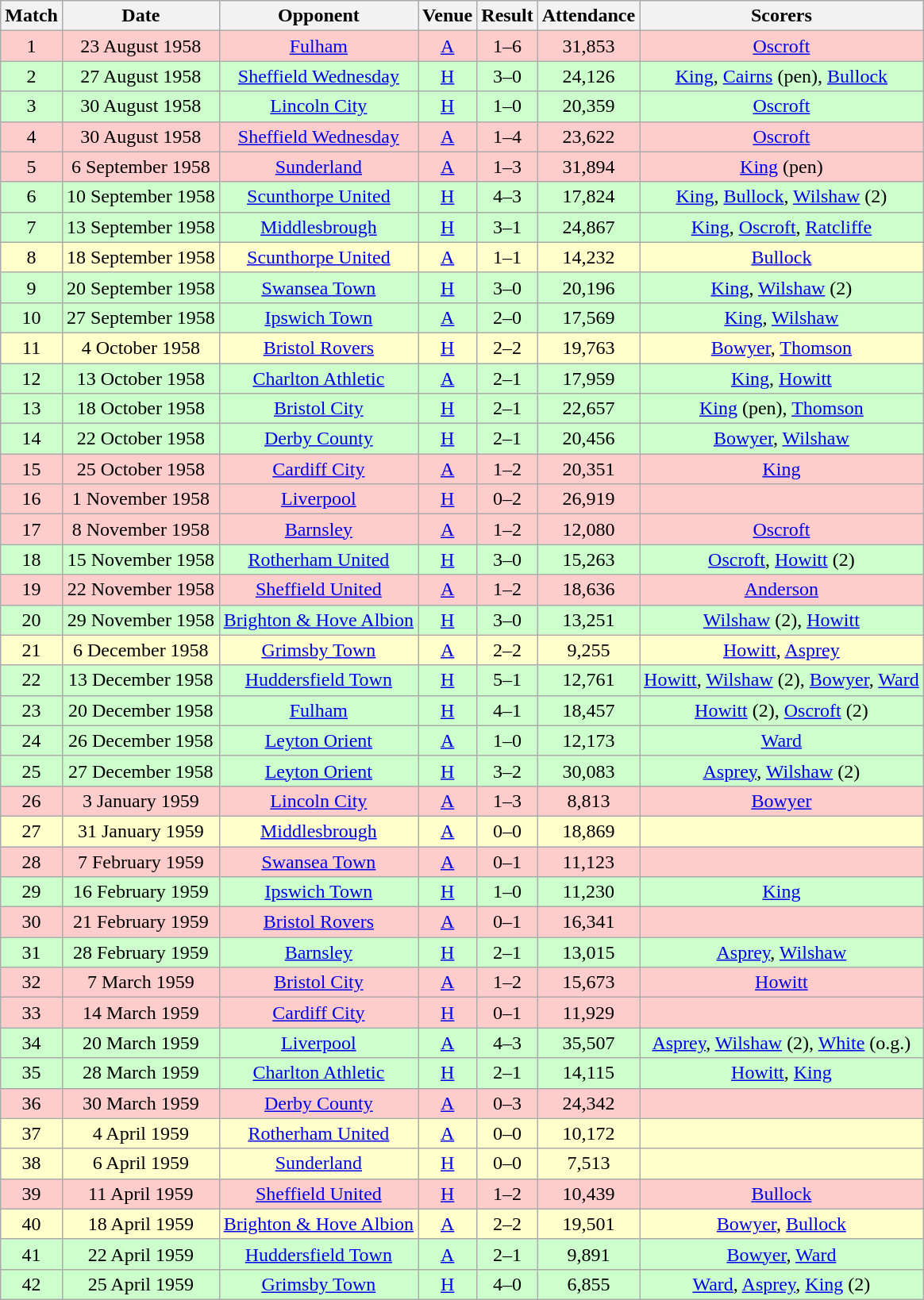<table class="wikitable" style="font-size:100%; text-align:center">
<tr>
<th>Match</th>
<th>Date</th>
<th>Opponent</th>
<th>Venue</th>
<th>Result</th>
<th>Attendance</th>
<th>Scorers</th>
</tr>
<tr style="background-color: #FFCCCC;">
<td>1</td>
<td>23 August 1958</td>
<td><a href='#'>Fulham</a></td>
<td><a href='#'>A</a></td>
<td>1–6</td>
<td>31,853</td>
<td><a href='#'>Oscroft</a></td>
</tr>
<tr style="background-color: #CCFFCC;">
<td>2</td>
<td>27 August 1958</td>
<td><a href='#'>Sheffield Wednesday</a></td>
<td><a href='#'>H</a></td>
<td>3–0</td>
<td>24,126</td>
<td><a href='#'>King</a>, <a href='#'>Cairns</a> (pen), <a href='#'>Bullock</a></td>
</tr>
<tr style="background-color: #CCFFCC;">
<td>3</td>
<td>30 August 1958</td>
<td><a href='#'>Lincoln City</a></td>
<td><a href='#'>H</a></td>
<td>1–0</td>
<td>20,359</td>
<td><a href='#'>Oscroft</a></td>
</tr>
<tr style="background-color: #FFCCCC;">
<td>4</td>
<td>30 August 1958</td>
<td><a href='#'>Sheffield Wednesday</a></td>
<td><a href='#'>A</a></td>
<td>1–4</td>
<td>23,622</td>
<td><a href='#'>Oscroft</a></td>
</tr>
<tr style="background-color: #FFCCCC;">
<td>5</td>
<td>6 September 1958</td>
<td><a href='#'>Sunderland</a></td>
<td><a href='#'>A</a></td>
<td>1–3</td>
<td>31,894</td>
<td><a href='#'>King</a> (pen)</td>
</tr>
<tr style="background-color: #CCFFCC;">
<td>6</td>
<td>10 September 1958</td>
<td><a href='#'>Scunthorpe United</a></td>
<td><a href='#'>H</a></td>
<td>4–3</td>
<td>17,824</td>
<td><a href='#'>King</a>, <a href='#'>Bullock</a>, <a href='#'>Wilshaw</a> (2)</td>
</tr>
<tr style="background-color: #CCFFCC;">
<td>7</td>
<td>13 September 1958</td>
<td><a href='#'>Middlesbrough</a></td>
<td><a href='#'>H</a></td>
<td>3–1</td>
<td>24,867</td>
<td><a href='#'>King</a>, <a href='#'>Oscroft</a>, <a href='#'>Ratcliffe</a></td>
</tr>
<tr style="background-color: #FFFFCC;">
<td>8</td>
<td>18 September 1958</td>
<td><a href='#'>Scunthorpe United</a></td>
<td><a href='#'>A</a></td>
<td>1–1</td>
<td>14,232</td>
<td><a href='#'>Bullock</a></td>
</tr>
<tr style="background-color: #CCFFCC;">
<td>9</td>
<td>20 September 1958</td>
<td><a href='#'>Swansea Town</a></td>
<td><a href='#'>H</a></td>
<td>3–0</td>
<td>20,196</td>
<td><a href='#'>King</a>, <a href='#'>Wilshaw</a> (2)</td>
</tr>
<tr style="background-color: #CCFFCC;">
<td>10</td>
<td>27 September 1958</td>
<td><a href='#'>Ipswich Town</a></td>
<td><a href='#'>A</a></td>
<td>2–0</td>
<td>17,569</td>
<td><a href='#'>King</a>, <a href='#'>Wilshaw</a></td>
</tr>
<tr style="background-color: #FFFFCC;">
<td>11</td>
<td>4 October 1958</td>
<td><a href='#'>Bristol Rovers</a></td>
<td><a href='#'>H</a></td>
<td>2–2</td>
<td>19,763</td>
<td><a href='#'>Bowyer</a>, <a href='#'>Thomson</a></td>
</tr>
<tr style="background-color: #CCFFCC;">
<td>12</td>
<td>13 October 1958</td>
<td><a href='#'>Charlton Athletic</a></td>
<td><a href='#'>A</a></td>
<td>2–1</td>
<td>17,959</td>
<td><a href='#'>King</a>, <a href='#'>Howitt</a></td>
</tr>
<tr style="background-color: #CCFFCC;">
<td>13</td>
<td>18 October 1958</td>
<td><a href='#'>Bristol City</a></td>
<td><a href='#'>H</a></td>
<td>2–1</td>
<td>22,657</td>
<td><a href='#'>King</a> (pen), <a href='#'>Thomson</a></td>
</tr>
<tr style="background-color: #CCFFCC;">
<td>14</td>
<td>22 October 1958</td>
<td><a href='#'>Derby County</a></td>
<td><a href='#'>H</a></td>
<td>2–1</td>
<td>20,456</td>
<td><a href='#'>Bowyer</a>, <a href='#'>Wilshaw</a></td>
</tr>
<tr style="background-color: #FFCCCC;">
<td>15</td>
<td>25 October 1958</td>
<td><a href='#'>Cardiff City</a></td>
<td><a href='#'>A</a></td>
<td>1–2</td>
<td>20,351</td>
<td><a href='#'>King</a></td>
</tr>
<tr style="background-color: #FFCCCC;">
<td>16</td>
<td>1 November 1958</td>
<td><a href='#'>Liverpool</a></td>
<td><a href='#'>H</a></td>
<td>0–2</td>
<td>26,919</td>
<td></td>
</tr>
<tr style="background-color: #FFCCCC;">
<td>17</td>
<td>8 November 1958</td>
<td><a href='#'>Barnsley</a></td>
<td><a href='#'>A</a></td>
<td>1–2</td>
<td>12,080</td>
<td><a href='#'>Oscroft</a></td>
</tr>
<tr style="background-color: #CCFFCC;">
<td>18</td>
<td>15 November 1958</td>
<td><a href='#'>Rotherham United</a></td>
<td><a href='#'>H</a></td>
<td>3–0</td>
<td>15,263</td>
<td><a href='#'>Oscroft</a>, <a href='#'>Howitt</a> (2)</td>
</tr>
<tr style="background-color: #FFCCCC;">
<td>19</td>
<td>22 November 1958</td>
<td><a href='#'>Sheffield United</a></td>
<td><a href='#'>A</a></td>
<td>1–2</td>
<td>18,636</td>
<td><a href='#'>Anderson</a></td>
</tr>
<tr style="background-color: #CCFFCC;">
<td>20</td>
<td>29 November 1958</td>
<td><a href='#'>Brighton & Hove Albion</a></td>
<td><a href='#'>H</a></td>
<td>3–0</td>
<td>13,251</td>
<td><a href='#'>Wilshaw</a> (2), <a href='#'>Howitt</a></td>
</tr>
<tr style="background-color: #FFFFCC;">
<td>21</td>
<td>6 December 1958</td>
<td><a href='#'>Grimsby Town</a></td>
<td><a href='#'>A</a></td>
<td>2–2</td>
<td>9,255</td>
<td><a href='#'>Howitt</a>, <a href='#'>Asprey</a></td>
</tr>
<tr style="background-color: #CCFFCC;">
<td>22</td>
<td>13 December 1958</td>
<td><a href='#'>Huddersfield Town</a></td>
<td><a href='#'>H</a></td>
<td>5–1</td>
<td>12,761</td>
<td><a href='#'>Howitt</a>, <a href='#'>Wilshaw</a> (2), <a href='#'>Bowyer</a>, <a href='#'>Ward</a></td>
</tr>
<tr style="background-color: #CCFFCC;">
<td>23</td>
<td>20 December 1958</td>
<td><a href='#'>Fulham</a></td>
<td><a href='#'>H</a></td>
<td>4–1</td>
<td>18,457</td>
<td><a href='#'>Howitt</a> (2), <a href='#'>Oscroft</a> (2)</td>
</tr>
<tr style="background-color: #CCFFCC;">
<td>24</td>
<td>26 December 1958</td>
<td><a href='#'>Leyton Orient</a></td>
<td><a href='#'>A</a></td>
<td>1–0</td>
<td>12,173</td>
<td><a href='#'>Ward</a></td>
</tr>
<tr style="background-color: #CCFFCC;">
<td>25</td>
<td>27 December 1958</td>
<td><a href='#'>Leyton Orient</a></td>
<td><a href='#'>H</a></td>
<td>3–2</td>
<td>30,083</td>
<td><a href='#'>Asprey</a>, <a href='#'>Wilshaw</a> (2)</td>
</tr>
<tr style="background-color: #FFCCCC;">
<td>26</td>
<td>3 January 1959</td>
<td><a href='#'>Lincoln City</a></td>
<td><a href='#'>A</a></td>
<td>1–3</td>
<td>8,813</td>
<td><a href='#'>Bowyer</a></td>
</tr>
<tr style="background-color: #FFFFCC;">
<td>27</td>
<td>31 January 1959</td>
<td><a href='#'>Middlesbrough</a></td>
<td><a href='#'>A</a></td>
<td>0–0</td>
<td>18,869</td>
<td></td>
</tr>
<tr style="background-color: #FFCCCC;">
<td>28</td>
<td>7 February 1959</td>
<td><a href='#'>Swansea Town</a></td>
<td><a href='#'>A</a></td>
<td>0–1</td>
<td>11,123</td>
<td></td>
</tr>
<tr style="background-color: #CCFFCC;">
<td>29</td>
<td>16 February 1959</td>
<td><a href='#'>Ipswich Town</a></td>
<td><a href='#'>H</a></td>
<td>1–0</td>
<td>11,230</td>
<td><a href='#'>King</a></td>
</tr>
<tr style="background-color: #FFCCCC;">
<td>30</td>
<td>21 February 1959</td>
<td><a href='#'>Bristol Rovers</a></td>
<td><a href='#'>A</a></td>
<td>0–1</td>
<td>16,341</td>
<td></td>
</tr>
<tr style="background-color: #CCFFCC;">
<td>31</td>
<td>28 February 1959</td>
<td><a href='#'>Barnsley</a></td>
<td><a href='#'>H</a></td>
<td>2–1</td>
<td>13,015</td>
<td><a href='#'>Asprey</a>, <a href='#'>Wilshaw</a></td>
</tr>
<tr style="background-color: #FFCCCC;">
<td>32</td>
<td>7 March 1959</td>
<td><a href='#'>Bristol City</a></td>
<td><a href='#'>A</a></td>
<td>1–2</td>
<td>15,673</td>
<td><a href='#'>Howitt</a></td>
</tr>
<tr style="background-color: #FFCCCC;">
<td>33</td>
<td>14 March 1959</td>
<td><a href='#'>Cardiff City</a></td>
<td><a href='#'>H</a></td>
<td>0–1</td>
<td>11,929</td>
<td></td>
</tr>
<tr style="background-color: #CCFFCC;">
<td>34</td>
<td>20 March 1959</td>
<td><a href='#'>Liverpool</a></td>
<td><a href='#'>A</a></td>
<td>4–3</td>
<td>35,507</td>
<td><a href='#'>Asprey</a>, <a href='#'>Wilshaw</a> (2), <a href='#'>White</a> (o.g.)</td>
</tr>
<tr style="background-color: #CCFFCC;">
<td>35</td>
<td>28 March 1959</td>
<td><a href='#'>Charlton Athletic</a></td>
<td><a href='#'>H</a></td>
<td>2–1</td>
<td>14,115</td>
<td><a href='#'>Howitt</a>, <a href='#'>King</a></td>
</tr>
<tr style="background-color: #FFCCCC;">
<td>36</td>
<td>30 March 1959</td>
<td><a href='#'>Derby County</a></td>
<td><a href='#'>A</a></td>
<td>0–3</td>
<td>24,342</td>
<td></td>
</tr>
<tr style="background-color: #FFFFCC;">
<td>37</td>
<td>4 April 1959</td>
<td><a href='#'>Rotherham United</a></td>
<td><a href='#'>A</a></td>
<td>0–0</td>
<td>10,172</td>
<td></td>
</tr>
<tr style="background-color: #FFFFCC;">
<td>38</td>
<td>6 April 1959</td>
<td><a href='#'>Sunderland</a></td>
<td><a href='#'>H</a></td>
<td>0–0</td>
<td>7,513</td>
<td></td>
</tr>
<tr style="background-color: #FFCCCC;">
<td>39</td>
<td>11 April 1959</td>
<td><a href='#'>Sheffield United</a></td>
<td><a href='#'>H</a></td>
<td>1–2</td>
<td>10,439</td>
<td><a href='#'>Bullock</a></td>
</tr>
<tr style="background-color: #FFFFCC;">
<td>40</td>
<td>18 April 1959</td>
<td><a href='#'>Brighton & Hove Albion</a></td>
<td><a href='#'>A</a></td>
<td>2–2</td>
<td>19,501</td>
<td><a href='#'>Bowyer</a>, <a href='#'>Bullock</a></td>
</tr>
<tr style="background-color: #CCFFCC;">
<td>41</td>
<td>22 April 1959</td>
<td><a href='#'>Huddersfield Town</a></td>
<td><a href='#'>A</a></td>
<td>2–1</td>
<td>9,891</td>
<td><a href='#'>Bowyer</a>, <a href='#'>Ward</a></td>
</tr>
<tr style="background-color: #CCFFCC;">
<td>42</td>
<td>25 April 1959</td>
<td><a href='#'>Grimsby Town</a></td>
<td><a href='#'>H</a></td>
<td>4–0</td>
<td>6,855</td>
<td><a href='#'>Ward</a>, <a href='#'>Asprey</a>, <a href='#'>King</a> (2)</td>
</tr>
</table>
